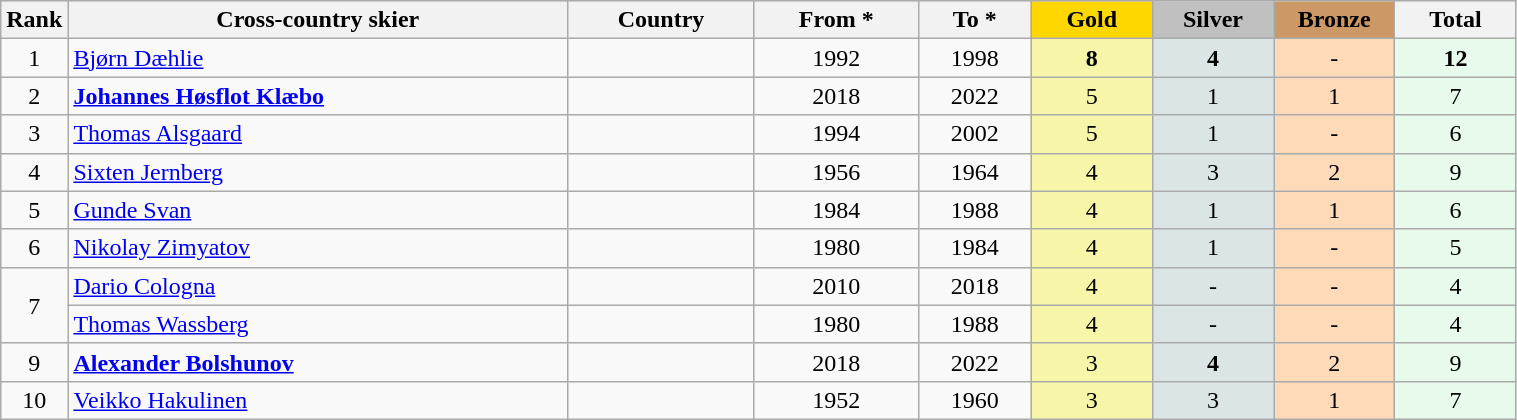<table class="wikitable plainrowheaders" width=80% style="text-align:center;">
<tr style="background-color:#EDEDED;">
<th class="hintergrundfarbe5" style="width:1em">Rank</th>
<th class="hintergrundfarbe5">Cross-country skier</th>
<th class="hintergrundfarbe5">Country</th>
<th width:8%">From *</th>
<th width:8%">To *</th>
<th style="background:    gold; width:8%">Gold</th>
<th style="background:  silver; width:8%">Silver</th>
<th style="background: #CC9966; width:8%">Bronze</th>
<th class="hintergrundfarbe5" style="width:8%">Total</th>
</tr>
<tr>
<td>1</td>
<td align="left"><a href='#'>Bjørn Dæhlie</a></td>
<td align="left"></td>
<td>1992</td>
<td>1998</td>
<td bgcolor="#F7F6A8"><strong>8</strong></td>
<td bgcolor="#DCE5E5"><strong>4</strong></td>
<td bgcolor="#FFDAB9">-</td>
<td bgcolor="#E7FAEC"><strong>12</strong></td>
</tr>
<tr align="center">
<td>2</td>
<td align="left"><strong><a href='#'>Johannes Høsflot Klæbo</a></strong></td>
<td align="left"></td>
<td>2018</td>
<td>2022</td>
<td bgcolor="#F7F6A8">5</td>
<td bgcolor="#DCE5E5">1</td>
<td bgcolor="#FFDAB9">1</td>
<td bgcolor="#E7FAEC">7</td>
</tr>
<tr align="center">
<td>3</td>
<td align="left"><a href='#'>Thomas Alsgaard</a></td>
<td align="left"></td>
<td>1994</td>
<td>2002</td>
<td bgcolor="#F7F6A8">5</td>
<td bgcolor="#DCE5E5">1</td>
<td bgcolor="#FFDAB9">-</td>
<td bgcolor="#E7FAEC">6</td>
</tr>
<tr align="center">
<td>4</td>
<td align="left"><a href='#'>Sixten Jernberg</a></td>
<td align="left"></td>
<td>1956</td>
<td>1964</td>
<td bgcolor="#F7F6A8">4</td>
<td bgcolor="#DCE5E5">3</td>
<td bgcolor="#FFDAB9">2</td>
<td bgcolor="#E7FAEC">9</td>
</tr>
<tr align="center">
<td>5</td>
<td align="left"><a href='#'>Gunde Svan</a></td>
<td align="left"></td>
<td>1984</td>
<td>1988</td>
<td bgcolor="#F7F6A8">4</td>
<td bgcolor="#DCE5E5">1</td>
<td bgcolor="#FFDAB9">1</td>
<td bgcolor="#E7FAEC">6</td>
</tr>
<tr align="center">
<td>6</td>
<td align="left"><a href='#'>Nikolay Zimyatov</a></td>
<td align="left"></td>
<td>1980</td>
<td>1984</td>
<td bgcolor="#F7F6A8">4</td>
<td bgcolor="#DCE5E5">1</td>
<td bgcolor="#FFDAB9">-</td>
<td bgcolor="#E7FAEC">5</td>
</tr>
<tr align="center">
<td rowspan="2">7</td>
<td align="left"><a href='#'>Dario Cologna</a></td>
<td align="left"></td>
<td>2010</td>
<td>2018</td>
<td bgcolor="#F7F6A8">4</td>
<td bgcolor="#DCE5E5">-</td>
<td bgcolor="#FFDAB9">-</td>
<td bgcolor="#E7FAEC">4</td>
</tr>
<tr align="center">
<td align="left"><a href='#'>Thomas Wassberg</a></td>
<td align="left"></td>
<td>1980</td>
<td>1988</td>
<td bgcolor="#F7F6A8">4</td>
<td bgcolor="#DCE5E5">-</td>
<td bgcolor="#FFDAB9">-</td>
<td bgcolor="#E7FAEC">4</td>
</tr>
<tr align="center">
<td>9</td>
<td align="left"><strong><a href='#'>Alexander Bolshunov</a></strong></td>
<td align="left"><br></td>
<td>2018</td>
<td>2022</td>
<td bgcolor="#F7F6A8">3</td>
<td bgcolor="#DCE5E5"><strong>4</strong></td>
<td bgcolor="#FFDAB9">2</td>
<td bgcolor="#E7FAEC">9</td>
</tr>
<tr align="center">
<td>10</td>
<td align="left"><a href='#'>Veikko Hakulinen</a></td>
<td align="left"></td>
<td>1952</td>
<td>1960</td>
<td bgcolor="#F7F6A8">3</td>
<td bgcolor="#DCE5E5">3</td>
<td bgcolor="#FFDAB9">1</td>
<td bgcolor="#E7FAEC">7</td>
</tr>
</table>
